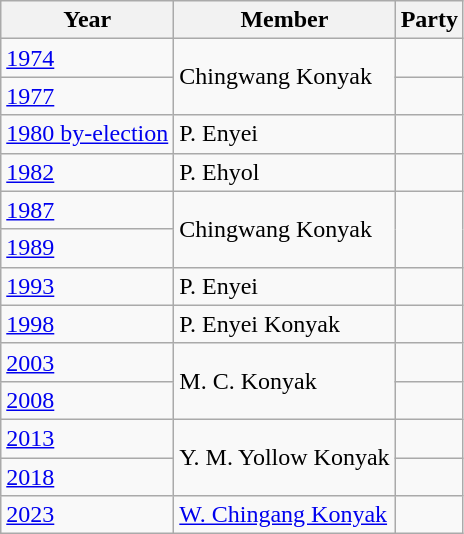<table class="wikitable sortable">
<tr>
<th>Year</th>
<th>Member</th>
<th colspan="2">Party</th>
</tr>
<tr>
<td><a href='#'>1974</a></td>
<td rowspan=2>Chingwang Konyak</td>
<td></td>
</tr>
<tr>
<td><a href='#'>1977</a></td>
<td></td>
</tr>
<tr>
<td><a href='#'>1980 by-election</a></td>
<td>P. Enyei</td>
<td></td>
</tr>
<tr>
<td><a href='#'>1982</a></td>
<td>P. Ehyol</td>
<td></td>
</tr>
<tr>
<td><a href='#'>1987</a></td>
<td rowspan=2>Chingwang Konyak</td>
</tr>
<tr>
<td><a href='#'>1989</a></td>
</tr>
<tr>
<td><a href='#'>1993</a></td>
<td>P. Enyei</td>
<td></td>
</tr>
<tr>
<td><a href='#'>1998</a></td>
<td>P. Enyei Konyak</td>
<td></td>
</tr>
<tr>
<td><a href='#'>2003</a></td>
<td rowspan=2>M. C. Konyak</td>
<td></td>
</tr>
<tr>
<td><a href='#'>2008</a></td>
</tr>
<tr>
<td><a href='#'>2013</a></td>
<td rowspan=2>Y. M. Yollow Konyak</td>
<td></td>
</tr>
<tr>
<td><a href='#'>2018</a></td>
<td></td>
</tr>
<tr>
<td><a href='#'>2023</a></td>
<td><a href='#'>W. Chingang Konyak</a></td>
<td></td>
</tr>
</table>
